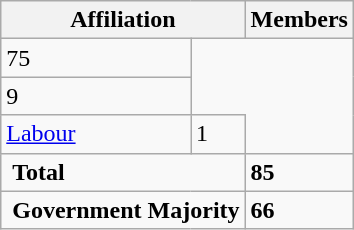<table class="wikitable">
<tr>
<th colspan="2">Affiliation</th>
<th>Members</th>
</tr>
<tr>
<td>75</td>
</tr>
<tr>
<td>9</td>
</tr>
<tr>
<td align=left><a href='#'>Labour</a></td>
<td>1</td>
</tr>
<tr>
<td colspan="2" rowspan="1" align=left> <strong>Total</strong><br></td>
<td><strong>85</strong></td>
</tr>
<tr>
<td colspan="2" rowspan="1" align=left> <strong>Government Majority</strong><br></td>
<td><strong>66</strong></td>
</tr>
</table>
